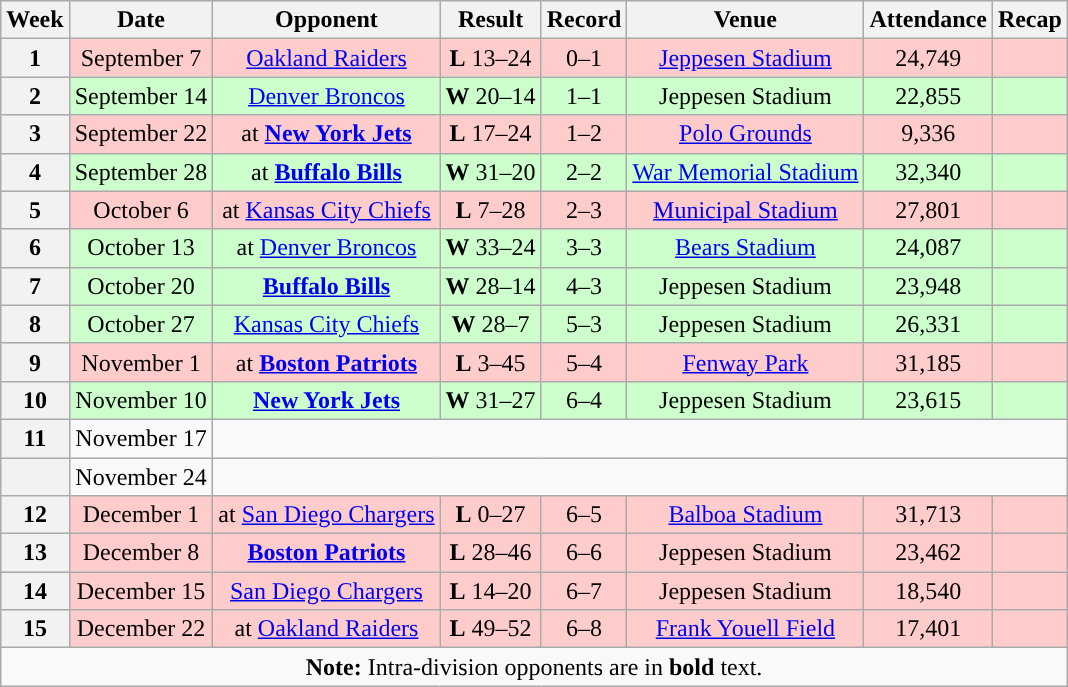<table class="wikitable" style="text-align:center">
<tr>
<th>Week</th>
<th>Date</th>
<th>Opponent</th>
<th>Result</th>
<th>Record</th>
<th>Venue</th>
<th>Attendance</th>
<th>Recap</th>
</tr>
<tr style="background:#fcc">
<th>1</th>
<td>September 7</td>
<td><a href='#'>Oakland Raiders</a></td>
<td><strong>L</strong> 13–24</td>
<td>0–1</td>
<td><a href='#'>Jeppesen Stadium</a></td>
<td>24,749</td>
<td></td>
</tr>
<tr style="background:#cfc">
<th>2</th>
<td>September 14</td>
<td><a href='#'>Denver Broncos</a></td>
<td><strong>W</strong> 20–14</td>
<td>1–1</td>
<td>Jeppesen Stadium</td>
<td>22,855</td>
<td></td>
</tr>
<tr style="background:#fcc">
<th>3</th>
<td>September 22</td>
<td>at <strong><a href='#'>New York Jets</a></strong></td>
<td><strong>L</strong> 17–24</td>
<td>1–2</td>
<td><a href='#'>Polo Grounds</a></td>
<td>9,336</td>
<td></td>
</tr>
<tr style="background:#cfc">
<th>4</th>
<td>September 28</td>
<td>at <strong><a href='#'>Buffalo Bills</a></strong></td>
<td><strong>W</strong> 31–20</td>
<td>2–2</td>
<td><a href='#'>War Memorial Stadium</a></td>
<td>32,340</td>
<td></td>
</tr>
<tr style="background:#fcc">
<th>5</th>
<td>October 6</td>
<td>at <a href='#'>Kansas City Chiefs</a></td>
<td><strong>L</strong> 7–28</td>
<td>2–3</td>
<td><a href='#'>Municipal Stadium</a></td>
<td>27,801</td>
<td></td>
</tr>
<tr style="background:#cfc">
<th>6</th>
<td>October 13</td>
<td>at <a href='#'>Denver Broncos</a></td>
<td><strong>W</strong> 33–24</td>
<td>3–3</td>
<td><a href='#'>Bears Stadium</a></td>
<td>24,087</td>
<td></td>
</tr>
<tr style="background:#cfc">
<th>7</th>
<td>October 20</td>
<td><strong><a href='#'>Buffalo Bills</a></strong></td>
<td><strong>W</strong> 28–14</td>
<td>4–3</td>
<td>Jeppesen Stadium</td>
<td>23,948</td>
<td></td>
</tr>
<tr style="background:#cfc">
<th>8</th>
<td>October 27</td>
<td><a href='#'>Kansas City Chiefs</a></td>
<td><strong>W</strong> 28–7</td>
<td>5–3</td>
<td>Jeppesen Stadium</td>
<td>26,331</td>
<td></td>
</tr>
<tr style="background:#fcc">
<th>9</th>
<td>November 1</td>
<td>at <strong><a href='#'>Boston Patriots</a></strong></td>
<td><strong>L</strong> 3–45</td>
<td>5–4</td>
<td><a href='#'>Fenway Park</a></td>
<td>31,185</td>
<td></td>
</tr>
<tr style="background:#cfc">
<th>10</th>
<td>November 10</td>
<td><strong><a href='#'>New York Jets</a></strong></td>
<td><strong>W</strong> 31–27</td>
<td>6–4</td>
<td>Jeppesen Stadium</td>
<td>23,615</td>
<td></td>
</tr>
<tr>
<th>11</th>
<td>November 17</td>
<td colspan="7"></td>
</tr>
<tr>
<th align=center></th>
<td>November 24</td>
<td colspan="7"></td>
</tr>
<tr style="background:#fcc">
<th>12</th>
<td>December 1</td>
<td>at <a href='#'>San Diego Chargers</a></td>
<td><strong>L</strong> 0–27</td>
<td>6–5</td>
<td><a href='#'>Balboa Stadium</a></td>
<td>31,713</td>
<td></td>
</tr>
<tr style="background:#fcc">
<th>13</th>
<td>December 8</td>
<td><strong><a href='#'>Boston Patriots</a></strong></td>
<td><strong>L</strong> 28–46</td>
<td>6–6</td>
<td>Jeppesen Stadium</td>
<td>23,462</td>
<td></td>
</tr>
<tr style="background:#fcc">
<th>14</th>
<td>December 15</td>
<td><a href='#'>San Diego Chargers</a></td>
<td><strong>L</strong> 14–20</td>
<td>6–7</td>
<td>Jeppesen Stadium</td>
<td>18,540</td>
<td></td>
</tr>
<tr style="background:#fcc">
<th>15</th>
<td>December 22</td>
<td>at <a href='#'>Oakland Raiders</a></td>
<td><strong>L</strong> 49–52</td>
<td>6–8</td>
<td><a href='#'>Frank Youell Field</a></td>
<td>17,401</td>
<td></td>
</tr>
<tr>
<td colspan="8"><strong>Note:</strong> Intra-division opponents are in <strong>bold</strong> text.</td>
</tr>
</table>
